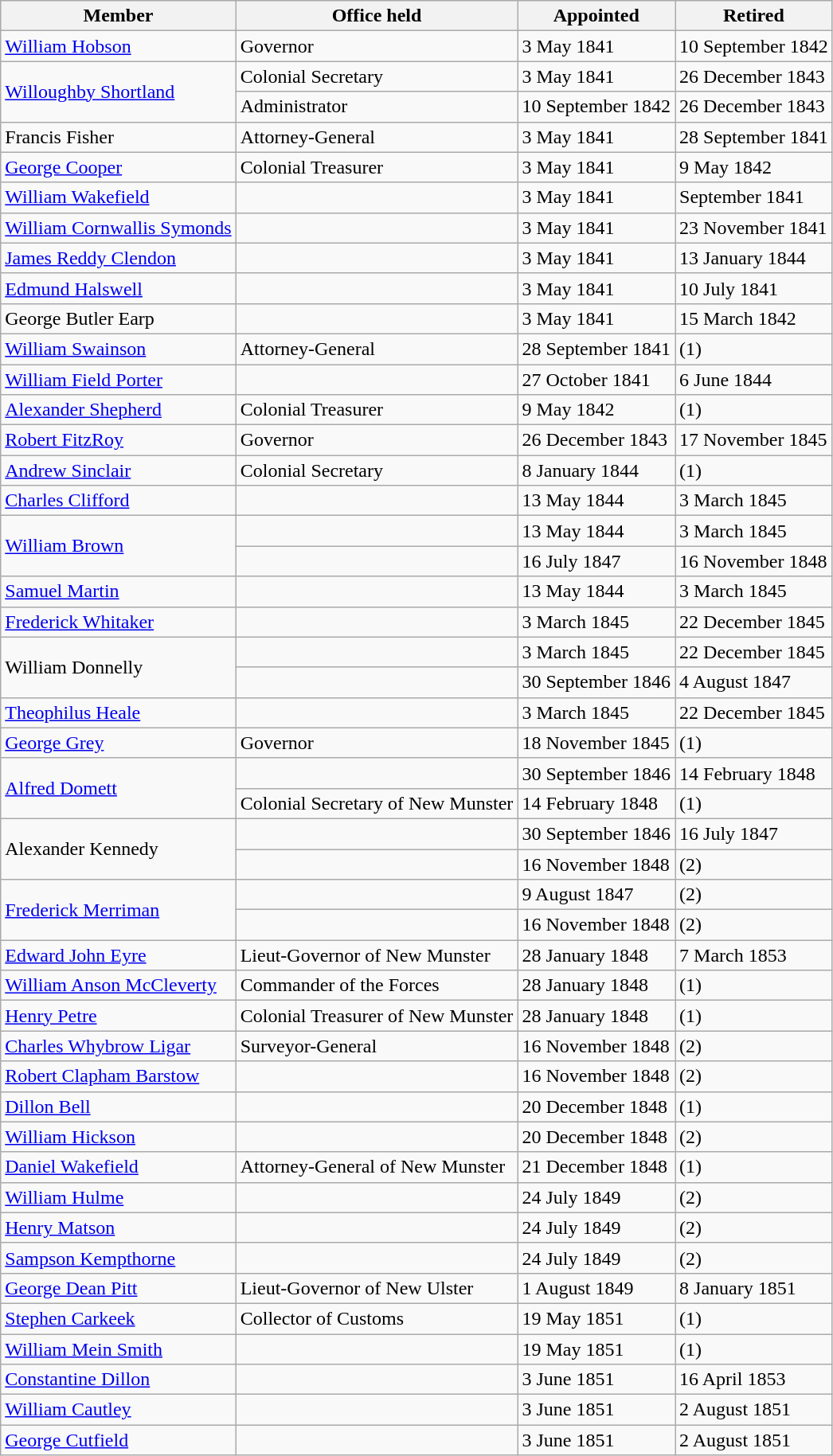<table class="wikitable">
<tr>
<th>Member</th>
<th>Office held</th>
<th>Appointed</th>
<th>Retired</th>
</tr>
<tr>
<td><a href='#'>William Hobson</a></td>
<td>Governor</td>
<td>3 May 1841</td>
<td>10 September 1842</td>
</tr>
<tr>
<td rowspan=2><a href='#'>Willoughby Shortland</a></td>
<td>Colonial Secretary</td>
<td>3 May 1841</td>
<td>26 December 1843</td>
</tr>
<tr>
<td>Administrator</td>
<td>10 September 1842</td>
<td>26 December 1843</td>
</tr>
<tr>
<td>Francis Fisher </td>
<td>Attorney-General</td>
<td>3 May 1841</td>
<td>28 September 1841</td>
</tr>
<tr>
<td><a href='#'>George Cooper</a></td>
<td>Colonial Treasurer</td>
<td>3 May 1841</td>
<td>9 May 1842</td>
</tr>
<tr>
<td><a href='#'>William Wakefield</a></td>
<td></td>
<td>3 May 1841</td>
<td>September 1841</td>
</tr>
<tr>
<td><a href='#'>William Cornwallis Symonds</a></td>
<td></td>
<td>3 May 1841</td>
<td>23 November 1841</td>
</tr>
<tr>
<td><a href='#'>James Reddy Clendon</a></td>
<td></td>
<td>3 May 1841</td>
<td>13 January 1844</td>
</tr>
<tr>
<td><a href='#'>Edmund Halswell</a></td>
<td></td>
<td>3 May 1841</td>
<td>10 July 1841</td>
</tr>
<tr>
<td>George Butler Earp</td>
<td></td>
<td>3 May 1841</td>
<td>15 March 1842</td>
</tr>
<tr>
<td><a href='#'>William Swainson</a></td>
<td>Attorney-General</td>
<td>28 September 1841</td>
<td>(1)</td>
</tr>
<tr>
<td><a href='#'>William Field Porter</a></td>
<td></td>
<td>27 October 1841</td>
<td>6 June 1844</td>
</tr>
<tr>
<td><a href='#'>Alexander Shepherd</a></td>
<td>Colonial Treasurer</td>
<td>9 May 1842</td>
<td>(1)</td>
</tr>
<tr>
<td><a href='#'>Robert FitzRoy</a></td>
<td>Governor</td>
<td>26 December 1843</td>
<td>17 November 1845</td>
</tr>
<tr>
<td><a href='#'>Andrew Sinclair</a></td>
<td>Colonial Secretary</td>
<td>8 January 1844</td>
<td>(1)</td>
</tr>
<tr>
<td><a href='#'>Charles Clifford</a></td>
<td></td>
<td>13 May 1844</td>
<td>3 March 1845</td>
</tr>
<tr>
<td rowspan=2><a href='#'>William Brown</a></td>
<td></td>
<td>13 May 1844</td>
<td>3 March 1845</td>
</tr>
<tr>
<td></td>
<td>16 July 1847</td>
<td>16 November 1848</td>
</tr>
<tr>
<td><a href='#'>Samuel Martin</a></td>
<td></td>
<td>13 May 1844</td>
<td>3 March 1845</td>
</tr>
<tr>
<td><a href='#'>Frederick Whitaker</a></td>
<td></td>
<td>3 March 1845</td>
<td>22 December 1845</td>
</tr>
<tr>
<td rowspan=2>William Donnelly </td>
<td></td>
<td>3 March 1845</td>
<td>22 December 1845</td>
</tr>
<tr>
<td></td>
<td>30 September 1846</td>
<td>4 August 1847</td>
</tr>
<tr>
<td><a href='#'>Theophilus Heale</a></td>
<td></td>
<td>3 March 1845</td>
<td>22 December 1845</td>
</tr>
<tr>
<td><a href='#'>George Grey</a></td>
<td>Governor</td>
<td>18 November 1845</td>
<td>(1)</td>
</tr>
<tr>
<td rowspan=2><a href='#'>Alfred Domett</a></td>
<td></td>
<td>30 September 1846</td>
<td>14 February 1848</td>
</tr>
<tr>
<td>Colonial Secretary of New Munster</td>
<td>14 February 1848</td>
<td>(1)</td>
</tr>
<tr>
<td rowspan=2>Alexander Kennedy </td>
<td></td>
<td>30 September 1846</td>
<td>16 July 1847</td>
</tr>
<tr>
<td></td>
<td>16 November 1848</td>
<td>(2)</td>
</tr>
<tr>
<td rowspan=2><a href='#'>Frederick Merriman</a></td>
<td></td>
<td>9 August 1847</td>
<td>(2)</td>
</tr>
<tr>
<td></td>
<td>16 November 1848</td>
<td>(2)</td>
</tr>
<tr>
<td><a href='#'>Edward John Eyre</a></td>
<td>Lieut-Governor of New Munster</td>
<td>28 January 1848</td>
<td>7 March 1853</td>
</tr>
<tr>
<td><a href='#'>William Anson McCleverty</a></td>
<td>Commander of the Forces</td>
<td>28 January 1848</td>
<td>(1)</td>
</tr>
<tr>
<td><a href='#'>Henry Petre</a></td>
<td>Colonial Treasurer of New Munster</td>
<td>28 January 1848</td>
<td>(1)</td>
</tr>
<tr>
<td><a href='#'>Charles Whybrow Ligar</a></td>
<td>Surveyor-General</td>
<td>16 November 1848</td>
<td>(2)</td>
</tr>
<tr>
<td><a href='#'>Robert Clapham Barstow</a> </td>
<td></td>
<td>16 November 1848</td>
<td>(2)</td>
</tr>
<tr>
<td><a href='#'>Dillon Bell</a></td>
<td></td>
<td>20 December 1848</td>
<td>(1)</td>
</tr>
<tr>
<td><a href='#'>William Hickson</a> </td>
<td></td>
<td>20 December 1848</td>
<td>(2)</td>
</tr>
<tr>
<td><a href='#'>Daniel Wakefield</a></td>
<td>Attorney-General of New Munster</td>
<td>21 December 1848</td>
<td>(1)</td>
</tr>
<tr>
<td><a href='#'>William Hulme</a></td>
<td></td>
<td>24 July 1849</td>
<td>(2)</td>
</tr>
<tr>
<td><a href='#'>Henry Matson</a> </td>
<td></td>
<td>24 July 1849</td>
<td>(2)</td>
</tr>
<tr>
<td><a href='#'>Sampson Kempthorne</a></td>
<td></td>
<td>24 July 1849</td>
<td>(2)</td>
</tr>
<tr>
<td><a href='#'>George Dean Pitt</a></td>
<td>Lieut-Governor of New Ulster</td>
<td>1 August 1849</td>
<td>8 January 1851</td>
</tr>
<tr>
<td><a href='#'>Stephen Carkeek</a></td>
<td>Collector of Customs</td>
<td>19 May 1851</td>
<td>(1)</td>
</tr>
<tr>
<td><a href='#'>William Mein Smith</a></td>
<td></td>
<td>19 May 1851</td>
<td>(1)</td>
</tr>
<tr>
<td><a href='#'>Constantine Dillon</a></td>
<td></td>
<td>3 June 1851</td>
<td>16 April 1853</td>
</tr>
<tr>
<td><a href='#'>William Cautley</a></td>
<td></td>
<td>3 June 1851</td>
<td>2 August 1851</td>
</tr>
<tr>
<td><a href='#'>George Cutfield</a></td>
<td></td>
<td>3 June 1851</td>
<td>2 August 1851</td>
</tr>
</table>
